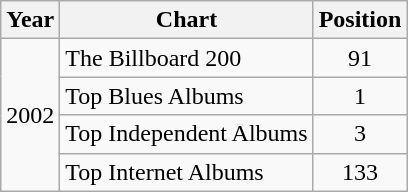<table class="wikitable">
<tr>
<th>Year</th>
<th>Chart</th>
<th>Position</th>
</tr>
<tr>
<td rowspan="4">2002</td>
<td>The Billboard 200</td>
<td align="center">91</td>
</tr>
<tr>
<td>Top Blues Albums</td>
<td align="center">1</td>
</tr>
<tr>
<td>Top Independent Albums</td>
<td align="center">3</td>
</tr>
<tr>
<td>Top Internet Albums</td>
<td align="center">133</td>
</tr>
</table>
